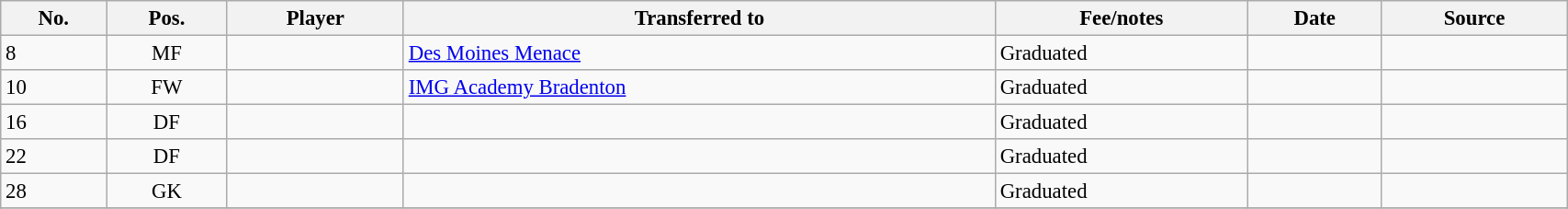<table class="wikitable sortable" style="width:90%; text-align:center; font-size:95%; text-align:left;">
<tr>
<th><strong>No.</strong></th>
<th><strong>Pos.</strong></th>
<th><strong>Player</strong></th>
<th><strong>Transferred to</strong></th>
<th><strong>Fee/notes</strong></th>
<th><strong>Date</strong></th>
<th><strong>Source</strong></th>
</tr>
<tr>
<td>8</td>
<td align=center>MF</td>
<td></td>
<td> <a href='#'>Des Moines Menace</a></td>
<td>Graduated</td>
<td></td>
<td></td>
</tr>
<tr>
<td>10</td>
<td align=center>FW</td>
<td></td>
<td> <a href='#'>IMG Academy Bradenton</a></td>
<td>Graduated</td>
<td></td>
<td></td>
</tr>
<tr>
<td>16</td>
<td align=center>DF</td>
<td></td>
<td></td>
<td>Graduated</td>
<td></td>
<td></td>
</tr>
<tr>
<td>22</td>
<td align=center>DF</td>
<td></td>
<td></td>
<td>Graduated</td>
<td></td>
<td></td>
</tr>
<tr>
<td>28</td>
<td align=center>GK</td>
<td></td>
<td></td>
<td>Graduated</td>
<td></td>
<td></td>
</tr>
<tr>
</tr>
</table>
